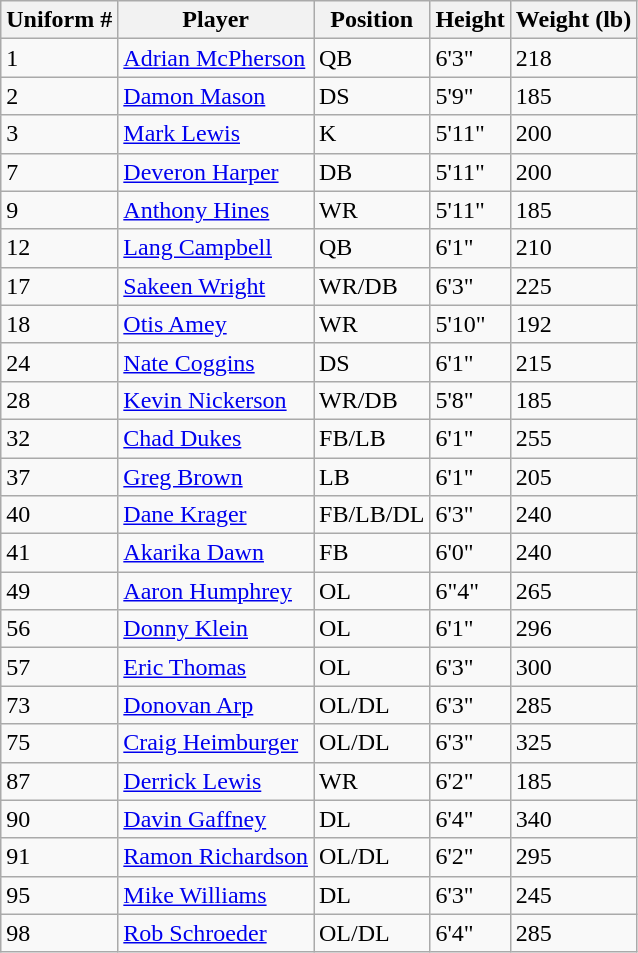<table class="wikitable">
<tr>
<th>Uniform #</th>
<th>Player</th>
<th>Position</th>
<th>Height</th>
<th>Weight (lb)</th>
</tr>
<tr>
<td>1</td>
<td><a href='#'>Adrian McPherson</a></td>
<td>QB</td>
<td>6'3"</td>
<td>218</td>
</tr>
<tr>
<td>2</td>
<td><a href='#'>Damon Mason</a></td>
<td>DS</td>
<td>5'9"</td>
<td>185</td>
</tr>
<tr>
<td>3</td>
<td><a href='#'>Mark Lewis</a></td>
<td>K</td>
<td>5'11"</td>
<td>200</td>
</tr>
<tr>
<td>7</td>
<td><a href='#'>Deveron Harper</a></td>
<td>DB</td>
<td>5'11"</td>
<td>200</td>
</tr>
<tr>
<td>9</td>
<td><a href='#'>Anthony Hines</a></td>
<td>WR</td>
<td>5'11"</td>
<td>185</td>
</tr>
<tr>
<td>12</td>
<td><a href='#'>Lang Campbell</a></td>
<td>QB</td>
<td>6'1"</td>
<td>210</td>
</tr>
<tr>
<td>17</td>
<td><a href='#'>Sakeen Wright</a></td>
<td>WR/DB</td>
<td>6'3"</td>
<td>225</td>
</tr>
<tr>
<td>18</td>
<td><a href='#'>Otis Amey</a></td>
<td>WR</td>
<td>5'10"</td>
<td>192</td>
</tr>
<tr>
<td>24</td>
<td><a href='#'>Nate Coggins</a></td>
<td>DS</td>
<td>6'1"</td>
<td>215</td>
</tr>
<tr>
<td>28</td>
<td><a href='#'>Kevin Nickerson</a></td>
<td>WR/DB</td>
<td>5'8"</td>
<td>185</td>
</tr>
<tr>
<td>32</td>
<td><a href='#'>Chad Dukes</a></td>
<td>FB/LB</td>
<td>6'1"</td>
<td>255</td>
</tr>
<tr>
<td>37</td>
<td><a href='#'>Greg Brown</a></td>
<td>LB</td>
<td>6'1"</td>
<td>205</td>
</tr>
<tr>
<td>40</td>
<td><a href='#'>Dane Krager</a></td>
<td>FB/LB/DL</td>
<td>6'3"</td>
<td>240</td>
</tr>
<tr>
<td>41</td>
<td><a href='#'>Akarika Dawn</a></td>
<td>FB</td>
<td>6'0"</td>
<td>240</td>
</tr>
<tr>
<td>49</td>
<td><a href='#'>Aaron Humphrey</a></td>
<td>OL</td>
<td>6"4"</td>
<td>265</td>
</tr>
<tr>
<td>56</td>
<td><a href='#'>Donny Klein</a></td>
<td>OL</td>
<td>6'1"</td>
<td>296</td>
</tr>
<tr>
<td>57</td>
<td><a href='#'>Eric Thomas</a></td>
<td>OL</td>
<td>6'3"</td>
<td>300</td>
</tr>
<tr>
<td>73</td>
<td><a href='#'>Donovan Arp</a></td>
<td>OL/DL</td>
<td>6'3"</td>
<td>285</td>
</tr>
<tr>
<td>75</td>
<td><a href='#'>Craig Heimburger</a></td>
<td>OL/DL</td>
<td>6'3"</td>
<td>325</td>
</tr>
<tr>
<td>87</td>
<td><a href='#'>Derrick Lewis</a></td>
<td>WR</td>
<td>6'2"</td>
<td>185</td>
</tr>
<tr>
<td>90</td>
<td><a href='#'>Davin Gaffney</a></td>
<td>DL</td>
<td>6'4"</td>
<td>340</td>
</tr>
<tr>
<td>91</td>
<td><a href='#'>Ramon Richardson</a></td>
<td>OL/DL</td>
<td>6'2"</td>
<td>295</td>
</tr>
<tr>
<td>95</td>
<td><a href='#'>Mike Williams</a></td>
<td>DL</td>
<td>6'3"</td>
<td>245</td>
</tr>
<tr>
<td>98</td>
<td><a href='#'>Rob Schroeder</a></td>
<td>OL/DL</td>
<td>6'4"</td>
<td>285</td>
</tr>
</table>
